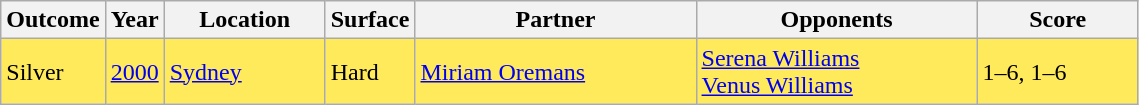<table class="wikitable">
<tr>
<th>Outcome</th>
<th>Year</th>
<th width=100>Location</th>
<th>Surface</th>
<th width=180>Partner</th>
<th width=180>Opponents</th>
<th width=100>Score</th>
</tr>
<tr bgcolor=FFEA5C>
<td>Silver</td>
<td><a href='#'>2000</a></td>
<td><a href='#'>Sydney</a></td>
<td>Hard</td>
<td> <a href='#'>Miriam Oremans</a></td>
<td> <a href='#'>Serena Williams</a><br> <a href='#'>Venus Williams</a></td>
<td>1–6, 1–6</td>
</tr>
</table>
